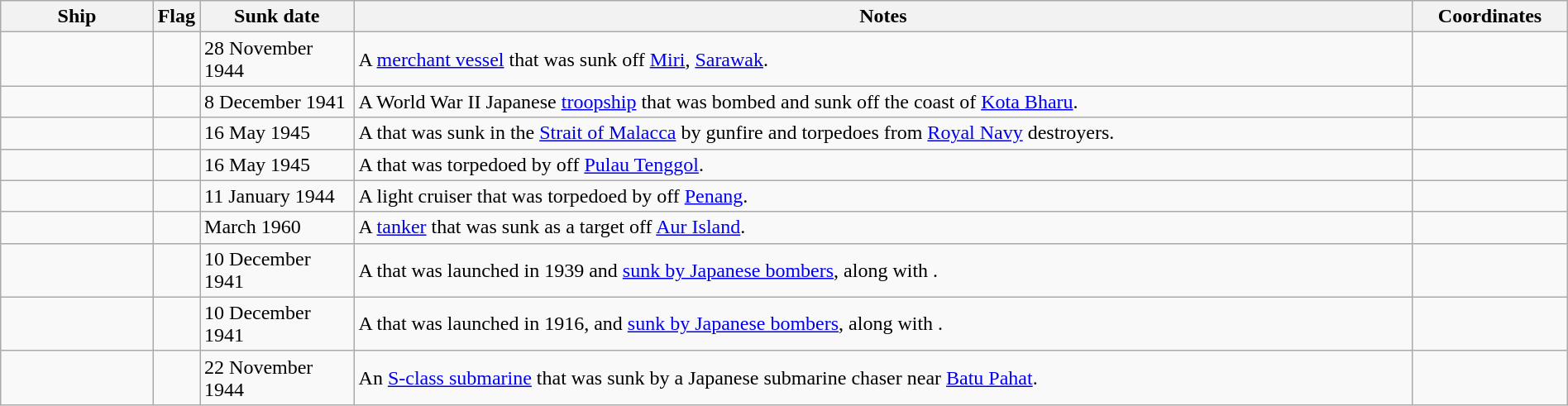<table class=wikitable | style = "width:100%">
<tr>
<th style="width:10%">Ship</th>
<th>Flag</th>
<th style="width:10%">Sunk date</th>
<th style="width:70%">Notes</th>
<th style="width:10%">Coordinates</th>
</tr>
<tr>
<td></td>
<td></td>
<td>28 November 1944</td>
<td>A <a href='#'>merchant vessel</a> that was sunk off <a href='#'>Miri</a>, <a href='#'>Sarawak</a>.</td>
<td></td>
</tr>
<tr>
<td></td>
<td></td>
<td>8 December 1941</td>
<td>A World War II Japanese <a href='#'>troopship</a> that was bombed and sunk off the coast of <a href='#'>Kota Bharu</a>.</td>
<td></td>
</tr>
<tr>
<td></td>
<td></td>
<td>16 May 1945</td>
<td>A  that was sunk in the <a href='#'>Strait of Malacca</a> by gunfire and torpedoes from <a href='#'>Royal Navy</a> destroyers.</td>
<td></td>
</tr>
<tr>
<td></td>
<td></td>
<td>16 May 1945</td>
<td>A  that was torpedoed by  off <a href='#'>Pulau Tenggol</a>.</td>
<td></td>
</tr>
<tr>
<td></td>
<td></td>
<td>11 January 1944</td>
<td>A  light cruiser that was torpedoed by  off <a href='#'>Penang</a>.</td>
<td></td>
</tr>
<tr>
<td></td>
<td></td>
<td>March 1960</td>
<td>A <a href='#'>tanker</a> that was sunk as a target off <a href='#'>Aur Island</a>.</td>
<td></td>
</tr>
<tr>
<td></td>
<td></td>
<td>10 December 1941</td>
<td>A  that was launched in 1939 and <a href='#'>sunk by Japanese bombers</a>, along with .</td>
<td></td>
</tr>
<tr>
<td></td>
<td></td>
<td>10 December 1941</td>
<td>A  that was launched in 1916, and <a href='#'>sunk by Japanese bombers</a>, along with .</td>
<td></td>
</tr>
<tr>
<td></td>
<td></td>
<td>22 November 1944</td>
<td>An <a href='#'>S-class submarine</a> that was sunk by a Japanese submarine chaser near <a href='#'>Batu Pahat</a>.</td>
<td></td>
</tr>
</table>
